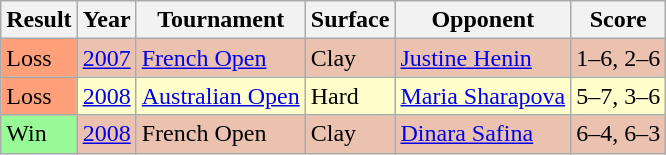<table class="sortable wikitable">
<tr>
<th>Result</th>
<th>Year</th>
<th>Tournament</th>
<th>Surface</th>
<th>Opponent</th>
<th class="unsortable">Score</th>
</tr>
<tr bgcolor=#ebc2af>
<td bgcolor=#ffa07a>Loss</td>
<td><a href='#'>2007</a></td>
<td><a href='#'>French Open</a></td>
<td>Clay</td>
<td> <a href='#'>Justine Henin</a></td>
<td>1–6, 2–6</td>
</tr>
<tr bgcolor=#ffffcc>
<td bgcolor=#ffa07a>Loss</td>
<td><a href='#'>2008</a></td>
<td><a href='#'>Australian Open</a></td>
<td>Hard</td>
<td> <a href='#'>Maria Sharapova</a></td>
<td>5–7, 3–6</td>
</tr>
<tr bgcolor=#ebc2af>
<td bgcolor=#98fb98>Win</td>
<td><a href='#'>2008</a></td>
<td>French Open</td>
<td>Clay</td>
<td> <a href='#'>Dinara Safina</a></td>
<td>6–4, 6–3</td>
</tr>
</table>
